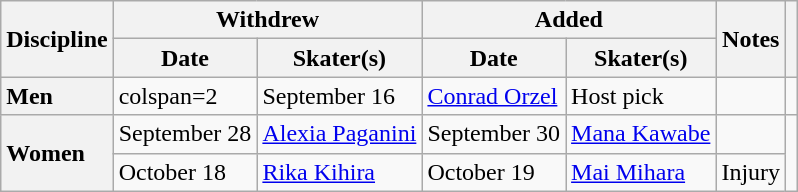<table class="wikitable unsortable">
<tr>
<th scope="col" rowspan=2>Discipline</th>
<th scope="col" colspan=2>Withdrew</th>
<th scope="col" colspan=2>Added</th>
<th scope="col" rowspan=2>Notes</th>
<th scope="col" rowspan=2></th>
</tr>
<tr>
<th>Date</th>
<th>Skater(s)</th>
<th>Date</th>
<th>Skater(s)</th>
</tr>
<tr>
<th scope="row" style="text-align:left">Men</th>
<td>colspan=2 </td>
<td>September 16</td>
<td> <a href='#'>Conrad Orzel</a></td>
<td>Host pick</td>
<td></td>
</tr>
<tr>
<th scope="row" style="text-align:left" rowspan=2>Women</th>
<td>September 28</td>
<td> <a href='#'>Alexia Paganini</a></td>
<td>September 30</td>
<td> <a href='#'>Mana Kawabe</a></td>
<td></td>
<td rowspan=2></td>
</tr>
<tr>
<td>October 18</td>
<td> <a href='#'>Rika Kihira</a></td>
<td>October 19</td>
<td> <a href='#'>Mai Mihara</a></td>
<td>Injury</td>
</tr>
</table>
